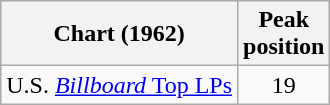<table class="wikitable">
<tr>
<th>Chart (1962)</th>
<th>Peak<br>position</th>
</tr>
<tr>
<td>U.S. <a href='#'><em>Billboard</em> Top LPs</a></td>
<td align=center>19</td>
</tr>
</table>
